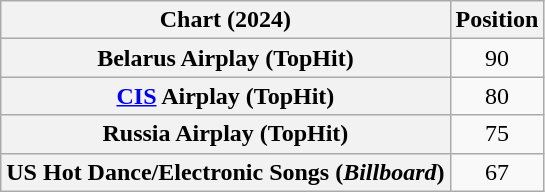<table class="wikitable sortable plainrowheaders" style="text-align:center">
<tr>
<th scope="col">Chart (2024)</th>
<th scope="col">Position</th>
</tr>
<tr>
<th scope="row">Belarus Airplay (TopHit)</th>
<td>90</td>
</tr>
<tr>
<th scope="row"><a href='#'>CIS</a> Airplay (TopHit)</th>
<td>80</td>
</tr>
<tr>
<th scope="row">Russia Airplay (TopHit)</th>
<td>75</td>
</tr>
<tr>
<th scope="row">US Hot Dance/Electronic Songs (<em>Billboard</em>)</th>
<td>67</td>
</tr>
</table>
